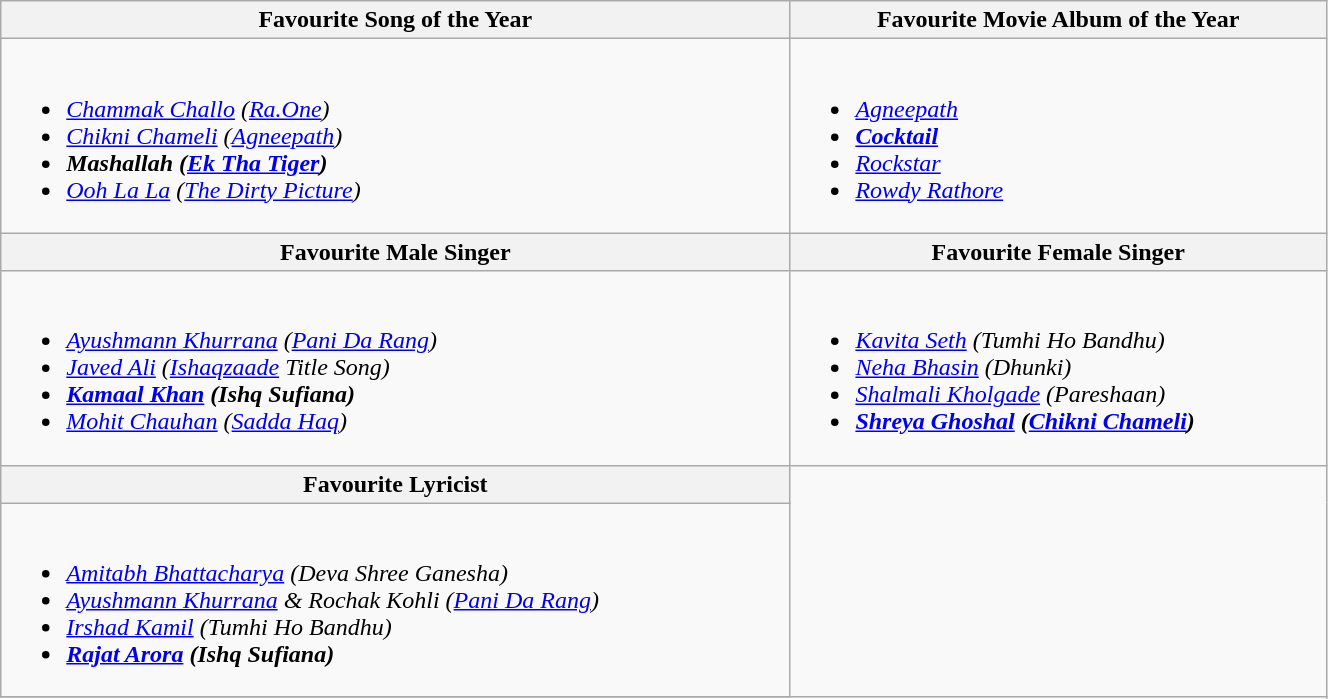<table class="wikitable" width=70%>
<tr>
<th>Favourite Song of the Year</th>
<th>Favourite Movie Album of the Year</th>
</tr>
<tr>
<td valign="top"><br><ul><li><em><a href='#'>Chammak Challo</a> (<a href='#'>Ra.One</a>)</em></li><li><em><a href='#'>Chikni Chameli</a> (<a href='#'>Agneepath</a>)</em></li><li><strong><em>Mashallah (<a href='#'>Ek Tha Tiger</a>)</em></strong></li><li><em><a href='#'>Ooh La La</a> (<a href='#'>The Dirty Picture</a>)</em></li></ul></td>
<td valign="top"><br><ul><li><em><a href='#'>Agneepath</a></em></li><li><strong><em><a href='#'>Cocktail</a></em></strong></li><li><em><a href='#'>Rockstar</a></em></li><li><em><a href='#'>Rowdy Rathore</a></em></li></ul></td>
</tr>
<tr>
<th>Favourite Male Singer</th>
<th>Favourite Female Singer</th>
</tr>
<tr>
<td valign="top"><br><ul><li><em><a href='#'>Ayushmann Khurrana</a> (<a href='#'>Pani Da Rang</a>)</em></li><li><em><a href='#'>Javed Ali</a> (<a href='#'>Ishaqzaade</a> Title Song)</em></li><li><strong><em><a href='#'>Kamaal Khan</a> (Ishq Sufiana)</em></strong></li><li><em><a href='#'>Mohit Chauhan</a> (<a href='#'>Sadda Haq</a>)</em></li></ul></td>
<td valign="top"><br><ul><li><em><a href='#'>Kavita Seth</a> (Tumhi Ho Bandhu)</em></li><li><em><a href='#'>Neha Bhasin</a> (Dhunki)</em></li><li><em><a href='#'>Shalmali Kholgade</a> (Pareshaan)</em></li><li><strong><em><a href='#'>Shreya Ghoshal</a> (<a href='#'>Chikni Chameli</a>)</em></strong></li></ul></td>
</tr>
<tr>
<th>Favourite Lyricist</th>
</tr>
<tr>
<td halign="left"><br><ul><li><em><a href='#'>Amitabh Bhattacharya</a> (Deva Shree Ganesha)</em></li><li><em><a href='#'>Ayushmann Khurrana</a> & Rochak Kohli (<a href='#'>Pani Da Rang</a>)</em></li><li><em><a href='#'>Irshad Kamil</a> (Tumhi Ho Bandhu)</em></li><li><strong><em><a href='#'>Rajat Arora</a> (Ishq Sufiana)</em></strong></li></ul></td>
</tr>
<tr>
</tr>
</table>
